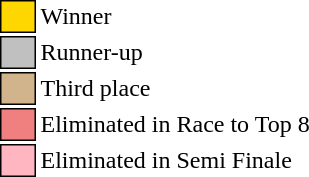<table class="toccolours" style="font-size: 100%; white-space: nowrap">
<tr>
<td style="background:gold; border:1px solid black">     </td>
<td>Winner</td>
</tr>
<tr>
<td style="background:silver; border:1px solid black">     </td>
<td>Runner-up</td>
</tr>
<tr>
<td style="background:tan; border:1px solid black">     </td>
<td>Third place</td>
</tr>
<tr>
<td style="background:#F08080; border:1px solid black">     </td>
<td>Eliminated in Race to Top 8</td>
</tr>
<tr>
<td style="background:#FFB6C1; border:1px solid black">     </td>
<td>Eliminated in Semi Finale</td>
</tr>
<tr>
</tr>
</table>
